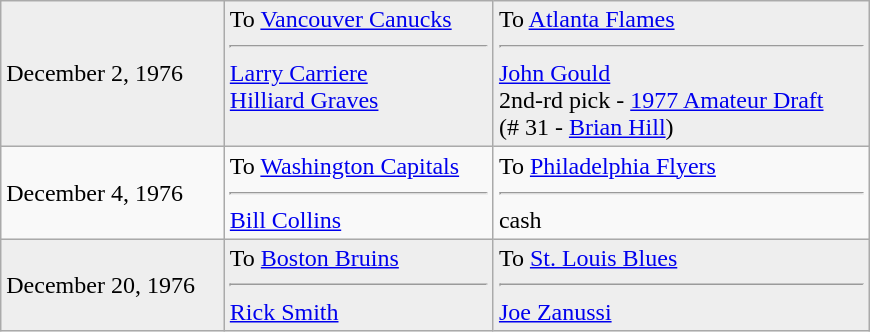<table class="wikitable" style="border:1px solid #999; width:580px;">
<tr style="background:#eee;">
<td>December 2, 1976</td>
<td valign="top">To <a href='#'>Vancouver Canucks</a><hr><a href='#'>Larry Carriere</a><br><a href='#'>Hilliard Graves</a></td>
<td valign="top">To <a href='#'>Atlanta Flames</a><hr><a href='#'>John Gould</a><br>2nd-rd pick - <a href='#'>1977 Amateur Draft</a><br>(# 31 - <a href='#'>Brian Hill</a>)</td>
</tr>
<tr>
<td>December 4, 1976</td>
<td valign="top">To <a href='#'>Washington Capitals</a><hr><a href='#'>Bill Collins</a></td>
<td valign="top">To <a href='#'>Philadelphia Flyers</a><hr>cash</td>
</tr>
<tr style="background:#eee;">
<td>December 20, 1976</td>
<td valign="top">To <a href='#'>Boston Bruins</a><hr><a href='#'>Rick Smith</a></td>
<td valign="top">To <a href='#'>St. Louis Blues</a><hr><a href='#'>Joe Zanussi</a></td>
</tr>
</table>
